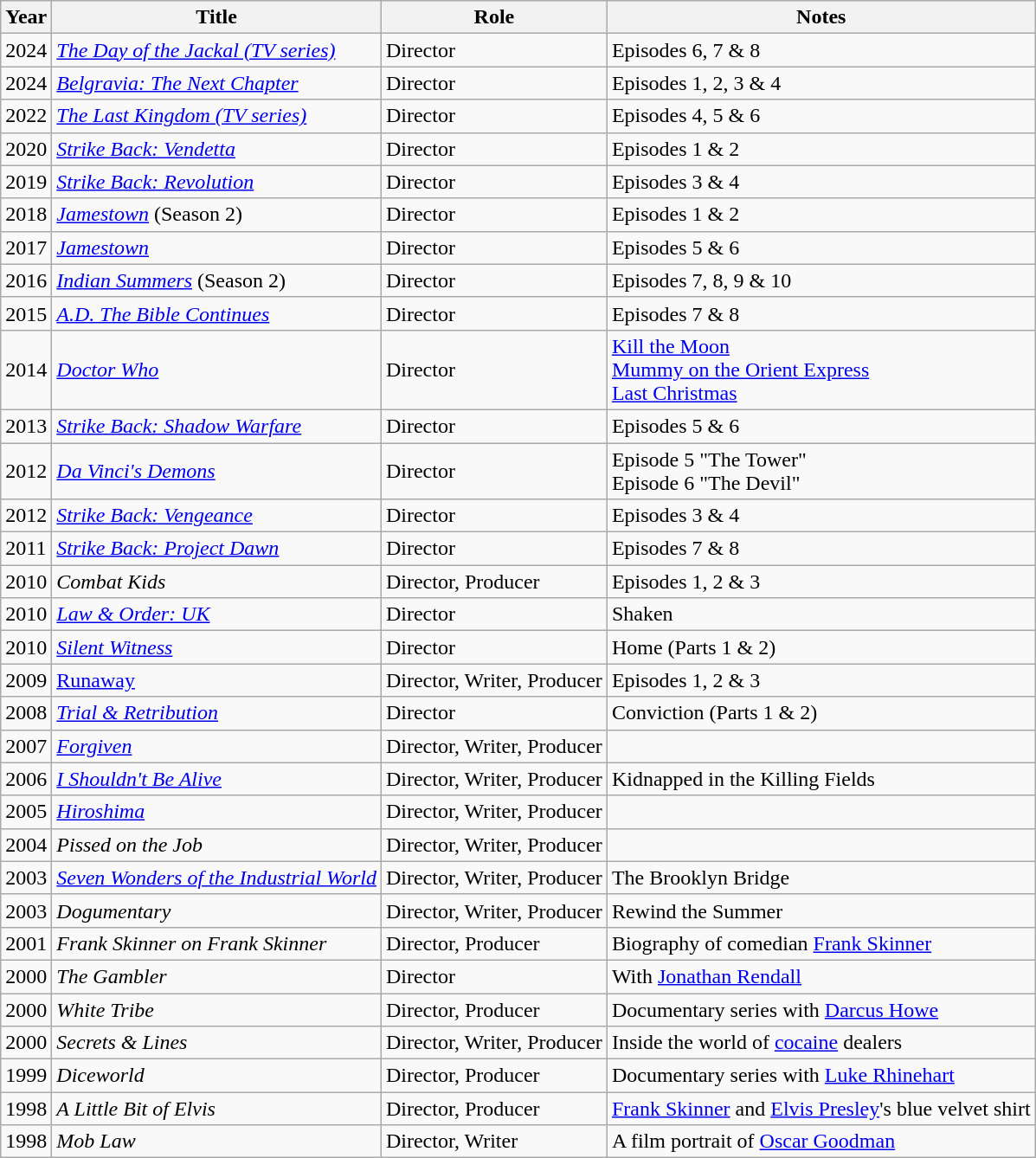<table class="wikitable sortable">
<tr>
<th>Year</th>
<th>Title</th>
<th>Role</th>
<th class="unsortable">Notes</th>
</tr>
<tr>
<td>2024</td>
<td><em><a href='#'>The Day of the Jackal (TV series)</a></em></td>
<td>Director</td>
<td>Episodes 6, 7 & 8</td>
</tr>
<tr>
<td>2024</td>
<td><em><a href='#'>Belgravia: The Next Chapter</a></em></td>
<td>Director</td>
<td>Episodes 1, 2, 3 & 4</td>
</tr>
<tr>
<td>2022</td>
<td><em><a href='#'>The Last Kingdom (TV series)</a></em></td>
<td>Director</td>
<td>Episodes 4, 5 & 6</td>
</tr>
<tr>
<td>2020</td>
<td><em><a href='#'>Strike Back: Vendetta</a></em></td>
<td>Director</td>
<td>Episodes 1 & 2</td>
</tr>
<tr>
<td>2019</td>
<td><em><a href='#'>Strike Back: Revolution</a></em></td>
<td>Director</td>
<td>Episodes 3 & 4</td>
</tr>
<tr>
<td>2018</td>
<td><em><a href='#'>Jamestown</a></em> (Season 2)</td>
<td>Director</td>
<td>Episodes 1 & 2</td>
</tr>
<tr>
<td>2017</td>
<td><em><a href='#'>Jamestown</a></em></td>
<td>Director</td>
<td>Episodes 5 & 6</td>
</tr>
<tr>
<td>2016</td>
<td><em><a href='#'>Indian Summers</a></em> (Season 2)</td>
<td>Director</td>
<td>Episodes 7, 8, 9 & 10</td>
</tr>
<tr>
<td>2015</td>
<td><em><a href='#'>A.D. The Bible Continues</a></em></td>
<td>Director</td>
<td>Episodes 7 & 8</td>
</tr>
<tr>
<td>2014</td>
<td><em><a href='#'>Doctor Who</a></em></td>
<td>Director</td>
<td><a href='#'>Kill the Moon</a> <br><a href='#'>Mummy on the Orient Express</a> <br><a href='#'>Last Christmas</a></td>
</tr>
<tr>
<td>2013</td>
<td><em><a href='#'>Strike Back: Shadow Warfare</a></em></td>
<td>Director</td>
<td>Episodes 5 & 6</td>
</tr>
<tr>
<td>2012</td>
<td><em><a href='#'>Da Vinci's Demons</a></em></td>
<td>Director</td>
<td>Episode 5 "The Tower"<br>Episode 6 "The Devil"</td>
</tr>
<tr>
<td>2012</td>
<td><em><a href='#'>Strike Back: Vengeance</a></em></td>
<td>Director</td>
<td>Episodes 3 & 4</td>
</tr>
<tr>
<td>2011</td>
<td><em><a href='#'>Strike Back: Project Dawn</a></em></td>
<td>Director</td>
<td>Episodes 7 & 8</td>
</tr>
<tr>
<td>2010</td>
<td><em>Combat Kids</em></td>
<td>Director, Producer</td>
<td>Episodes 1, 2 & 3</td>
</tr>
<tr>
<td>2010</td>
<td><em><a href='#'>Law & Order: UK</a></em></td>
<td>Director</td>
<td>Shaken</td>
</tr>
<tr>
<td>2010</td>
<td><em><a href='#'>Silent Witness</a></em></td>
<td>Director</td>
<td>Home (Parts 1 & 2)</td>
</tr>
<tr>
<td>2009</td>
<td><em><a href='#'></em>Runaway<em></a></em></td>
<td>Director, Writer, Producer</td>
<td>Episodes 1, 2 & 3</td>
</tr>
<tr>
<td>2008</td>
<td><em><a href='#'>Trial & Retribution</a></em></td>
<td>Director</td>
<td>Conviction (Parts 1 & 2)</td>
</tr>
<tr>
<td>2007</td>
<td><em><a href='#'>Forgiven</a></em></td>
<td>Director, Writer, Producer</td>
<td></td>
</tr>
<tr>
<td>2006</td>
<td><em><a href='#'>I Shouldn't Be Alive</a></em></td>
<td>Director, Writer, Producer</td>
<td>Kidnapped in the Killing Fields</td>
</tr>
<tr>
<td>2005</td>
<td><em><a href='#'>Hiroshima</a></em></td>
<td>Director, Writer, Producer</td>
<td></td>
</tr>
<tr>
<td>2004</td>
<td><em>Pissed on the Job</em></td>
<td>Director, Writer, Producer</td>
<td></td>
</tr>
<tr>
<td>2003</td>
<td><em><a href='#'>Seven Wonders of the Industrial World</a></em></td>
<td>Director, Writer, Producer</td>
<td>The Brooklyn Bridge</td>
</tr>
<tr>
<td>2003</td>
<td><em>Dogumentary</em></td>
<td>Director, Writer, Producer</td>
<td>Rewind the Summer</td>
</tr>
<tr>
<td>2001</td>
<td><em>Frank Skinner on Frank Skinner</em></td>
<td>Director, Producer</td>
<td>Biography of comedian <a href='#'>Frank Skinner</a></td>
</tr>
<tr>
<td>2000</td>
<td><em>The Gambler</em></td>
<td>Director</td>
<td>With <a href='#'>Jonathan Rendall</a></td>
</tr>
<tr>
<td>2000</td>
<td><em>White Tribe</em></td>
<td>Director, Producer</td>
<td>Documentary series with <a href='#'>Darcus Howe</a></td>
</tr>
<tr>
<td>2000</td>
<td><em>Secrets & Lines</em></td>
<td>Director, Writer, Producer</td>
<td>Inside the world of <a href='#'>cocaine</a> dealers</td>
</tr>
<tr>
<td>1999</td>
<td><em>Diceworld</em></td>
<td>Director, Producer</td>
<td>Documentary series with <a href='#'>Luke Rhinehart</a></td>
</tr>
<tr>
<td>1998</td>
<td><em>A Little Bit of Elvis</em></td>
<td>Director, Producer</td>
<td><a href='#'>Frank Skinner</a> and <a href='#'>Elvis Presley</a>'s blue velvet shirt</td>
</tr>
<tr>
<td>1998</td>
<td><em>Mob Law</em></td>
<td>Director, Writer</td>
<td>A film portrait of <a href='#'>Oscar Goodman</a></td>
</tr>
</table>
